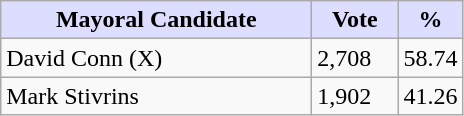<table class="wikitable">
<tr>
<th style="background:#ddf; width:200px;">Mayoral Candidate</th>
<th style="background:#ddf; width:50px;">Vote</th>
<th style="background:#ddf; width:30px;">%</th>
</tr>
<tr>
<td>David Conn (X)</td>
<td>2,708</td>
<td>58.74</td>
</tr>
<tr>
<td>Mark Stivrins</td>
<td>1,902</td>
<td>41.26</td>
</tr>
</table>
